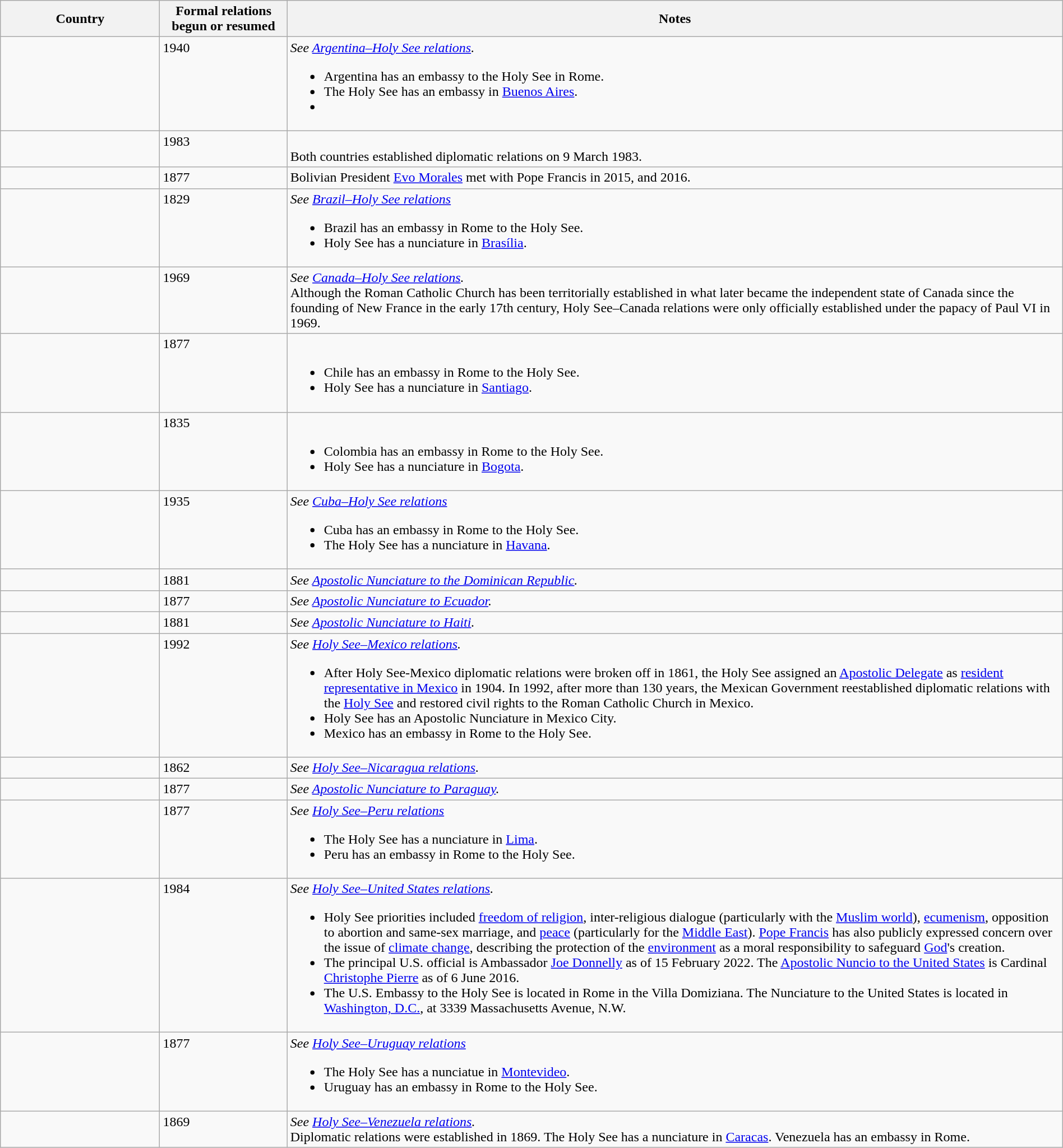<table class="wikitable sortable" style="width:100%; margin:auto;">
<tr>
<th style="width:15%;">Country</th>
<th style="width:12%;">Formal relations begun or resumed</th>
<th>Notes</th>
</tr>
<tr valign="top">
<td></td>
<td>1940</td>
<td><em>See <a href='#'>Argentina–Holy See relations</a>.</em><br><ul><li>Argentina has an embassy to the Holy See in Rome.</li><li>The Holy See has an embassy in <a href='#'>Buenos Aires</a>.</li><li></li></ul></td>
</tr>
<tr valign="top">
<td></td>
<td>1983</td>
<td><br>Both countries established diplomatic relations on 9 March 1983.</td>
</tr>
<tr valign="top">
<td></td>
<td>1877</td>
<td>Bolivian President <a href='#'>Evo Morales</a> met with Pope Francis in 2015, and 2016.</td>
</tr>
<tr valign="top">
<td></td>
<td>1829</td>
<td><em>See <a href='#'>Brazil–Holy See relations</a></em><br><ul><li>Brazil has an embassy in Rome to the Holy See.</li><li>Holy See has a nunciature in <a href='#'>Brasília</a>.</li></ul></td>
</tr>
<tr valign="top">
<td></td>
<td> 1969</td>
<td><em>See <a href='#'>Canada–Holy See relations</a>.</em><br>Although the Roman Catholic Church has been territorially established in what later became the independent state of Canada since the founding of New France in the early 17th century, Holy See–Canada relations were only officially established under the papacy of Paul VI in 1969.</td>
</tr>
<tr valign="top">
<td></td>
<td>1877</td>
<td><br><ul><li>Chile has an embassy in Rome to the Holy See.</li><li>Holy See has a nunciature in <a href='#'>Santiago</a>.</li></ul></td>
</tr>
<tr valign="top">
<td></td>
<td>1835</td>
<td><br><ul><li>Colombia has an embassy in Rome to the Holy See.</li><li>Holy See has a nunciature in <a href='#'>Bogota</a>.</li></ul></td>
</tr>
<tr valign="top">
<td></td>
<td>1935</td>
<td><em>See <a href='#'>Cuba–Holy See relations</a></em><br><ul><li>Cuba has an embassy in Rome to the Holy See.</li><li>The Holy See has a nunciature in <a href='#'>Havana</a>.</li></ul></td>
</tr>
<tr valign="top">
<td></td>
<td> 1881</td>
<td><em>See <a href='#'>Apostolic Nunciature to the Dominican Republic</a>.</em></td>
</tr>
<tr valign="top">
<td></td>
<td> 1877</td>
<td><em>See <a href='#'>Apostolic Nunciature to Ecuador</a>.</em></td>
</tr>
<tr valign="top">
<td></td>
<td> 1881</td>
<td><em>See <a href='#'>Apostolic Nunciature to Haiti</a>.</em></td>
</tr>
<tr valign="top">
<td></td>
<td> 1992</td>
<td><em>See <a href='#'>Holy See–Mexico relations</a>.</em><br><ul><li>After Holy See-Mexico diplomatic relations were broken off in 1861, the Holy See assigned an <a href='#'>Apostolic Delegate</a> as <a href='#'>resident representative in Mexico</a> in 1904. In 1992, after more than 130 years, the Mexican Government reestablished diplomatic relations with the <a href='#'>Holy See</a> and restored civil rights to the Roman Catholic Church in Mexico.</li><li>Holy See has an Apostolic Nunciature in Mexico City.</li><li>Mexico has an embassy in Rome to the Holy See.</li></ul></td>
</tr>
<tr valign="top">
<td></td>
<td> 1862</td>
<td><em>See <a href='#'>Holy See–Nicaragua relations</a>.</em></td>
</tr>
<tr valign="top">
<td></td>
<td> 1877</td>
<td><em>See <a href='#'>Apostolic Nunciature to Paraguay</a>.</em></td>
</tr>
<tr valign="top">
<td></td>
<td>1877</td>
<td><em>See <a href='#'>Holy See–Peru relations</a></em><br><ul><li>The Holy See has a nunciature in <a href='#'>Lima</a>.</li><li>Peru has an embassy in Rome to the Holy See.</li></ul></td>
</tr>
<tr valign="top">
<td></td>
<td>1984</td>
<td><em>See <a href='#'>Holy See–United States relations</a>.</em><br><ul><li>Holy See priorities included <a href='#'>freedom of religion</a>, inter-religious dialogue (particularly with the <a href='#'>Muslim world</a>), <a href='#'>ecumenism</a>, opposition to abortion and same-sex marriage, and <a href='#'>peace</a> (particularly for the <a href='#'>Middle East</a>). <a href='#'>Pope Francis</a> has also publicly expressed concern over the issue of <a href='#'>climate change</a>, describing the protection of the <a href='#'>environment</a> as a moral responsibility to safeguard <a href='#'>God</a>'s creation.</li><li>The principal U.S. official is Ambassador <a href='#'>Joe Donnelly</a> as of 15 February 2022. The <a href='#'>Apostolic Nuncio to the United States</a> is Cardinal <a href='#'>Christophe Pierre</a> as of 6 June 2016.</li><li>The U.S. Embassy to the Holy See is located in Rome in the Villa Domiziana. The Nunciature to the United States is located in <a href='#'>Washington, D.C.</a>, at 3339 Massachusetts Avenue, N.W.</li></ul></td>
</tr>
<tr valign="top">
<td></td>
<td>1877</td>
<td><em>See <a href='#'>Holy See–Uruguay relations</a></em><br><ul><li>The Holy See has a nunciatue in <a href='#'>Montevideo</a>.</li><li>Uruguay has an embassy in Rome to the Holy See.</li></ul></td>
</tr>
<tr valign="top">
<td></td>
<td>1869</td>
<td><em>See <a href='#'>Holy See–Venezuela relations</a>.</em><br>Diplomatic relations were established in 1869. The Holy See has a nunciature in <a href='#'>Caracas</a>. Venezuela has an embassy in Rome.</td>
</tr>
</table>
